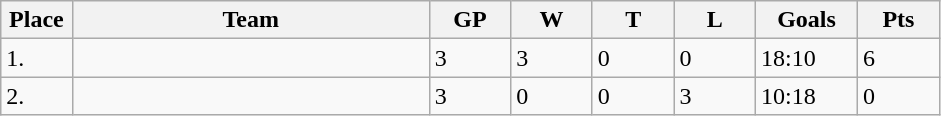<table class="wikitable width:55%; font-size:95%">
<tr>
<th width="7%">Place</th>
<th width="35%">Team</th>
<th width="8%">GP</th>
<th width="8%">W</th>
<th width="8%">T</th>
<th width="8%">L</th>
<th width="10%">Goals</th>
<th width="8%">Pts</th>
</tr>
<tr>
<td>1.</td>
<td style="text-align:left"></td>
<td>3</td>
<td>3</td>
<td>0</td>
<td>0</td>
<td>18:10</td>
<td>6</td>
</tr>
<tr>
<td>2.</td>
<td style="text-align:left"></td>
<td>3</td>
<td>0</td>
<td>0</td>
<td>3</td>
<td>10:18</td>
<td>0</td>
</tr>
</table>
